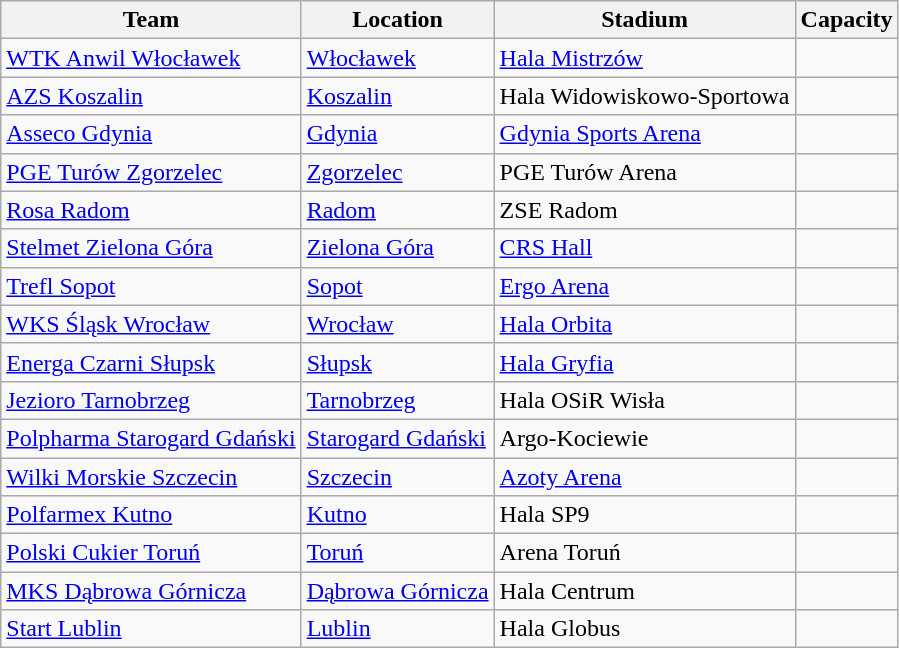<table class="wikitable sortable">
<tr>
<th>Team</th>
<th>Location</th>
<th>Stadium</th>
<th>Capacity</th>
</tr>
<tr>
<td><a href='#'>WTK Anwil Włocławek</a></td>
<td><a href='#'>Włocławek</a></td>
<td><a href='#'>Hala Mistrzów</a></td>
<td align=right></td>
</tr>
<tr>
<td><a href='#'>AZS Koszalin</a></td>
<td><a href='#'>Koszalin</a></td>
<td>Hala Widowiskowo-Sportowa</td>
<td align=right></td>
</tr>
<tr>
<td><a href='#'>Asseco Gdynia</a></td>
<td><a href='#'>Gdynia</a></td>
<td><a href='#'>Gdynia Sports Arena</a></td>
<td align=right></td>
</tr>
<tr>
<td><a href='#'>PGE Turów Zgorzelec</a></td>
<td><a href='#'>Zgorzelec</a></td>
<td>PGE Turów Arena</td>
<td align=right></td>
</tr>
<tr>
<td><a href='#'>Rosa Radom</a></td>
<td><a href='#'>Radom</a></td>
<td>ZSE Radom</td>
<td align=right></td>
</tr>
<tr>
<td><a href='#'>Stelmet Zielona Góra</a></td>
<td><a href='#'>Zielona Góra</a></td>
<td><a href='#'>CRS Hall</a></td>
<td align=right></td>
</tr>
<tr>
<td><a href='#'>Trefl Sopot</a></td>
<td><a href='#'>Sopot</a></td>
<td><a href='#'>Ergo Arena</a></td>
<td align=right></td>
</tr>
<tr>
<td><a href='#'>WKS Śląsk Wrocław</a></td>
<td><a href='#'>Wrocław</a></td>
<td><a href='#'>Hala Orbita</a></td>
<td align=right></td>
</tr>
<tr>
<td><a href='#'>Energa Czarni Słupsk</a></td>
<td><a href='#'>Słupsk</a></td>
<td><a href='#'>Hala Gryfia</a></td>
<td align=right></td>
</tr>
<tr>
<td><a href='#'>Jezioro Tarnobrzeg</a></td>
<td><a href='#'>Tarnobrzeg</a></td>
<td>Hala OSiR Wisła</td>
<td align=right></td>
</tr>
<tr>
<td><a href='#'>Polpharma Starogard Gdański</a></td>
<td><a href='#'>Starogard Gdański</a></td>
<td>Argo-Kociewie</td>
<td align=right></td>
</tr>
<tr>
<td><a href='#'>Wilki Morskie Szczecin</a> </td>
<td><a href='#'>Szczecin</a></td>
<td><a href='#'>Azoty Arena</a></td>
<td align=right></td>
</tr>
<tr>
<td><a href='#'>Polfarmex Kutno</a> </td>
<td><a href='#'>Kutno</a></td>
<td>Hala SP9</td>
<td align=right></td>
</tr>
<tr>
<td><a href='#'>Polski Cukier Toruń</a> </td>
<td><a href='#'>Toruń</a></td>
<td>Arena Toruń</td>
<td align=right></td>
</tr>
<tr>
<td><a href='#'>MKS Dąbrowa Górnicza</a> </td>
<td><a href='#'>Dąbrowa Górnicza</a></td>
<td>Hala Centrum</td>
<td align=right></td>
</tr>
<tr>
<td><a href='#'>Start Lublin</a> </td>
<td><a href='#'>Lublin</a></td>
<td>Hala Globus</td>
<td align=right></td>
</tr>
</table>
